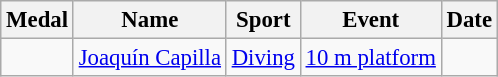<table class="wikitable sortable" style="font-size: 95%;">
<tr>
<th>Medal</th>
<th>Name</th>
<th>Sport</th>
<th>Event</th>
<th>Date</th>
</tr>
<tr>
<td></td>
<td><a href='#'>Joaquín Capilla</a></td>
<td><a href='#'>Diving</a></td>
<td><a href='#'>10 m platform</a></td>
<td></td>
</tr>
</table>
